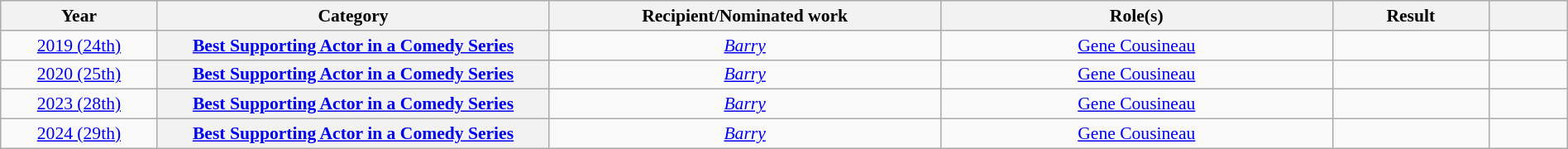<table class="wikitable plainrowheaders" style="font-size: 90%; text-align:center" width=100%>
<tr>
<th scope="col" width="10%">Year</th>
<th scope="col" width="25%">Category</th>
<th scope="col" width="25%">Recipient/Nominated work</th>
<th scope="col" width="25%">Role(s)</th>
<th scope="col" width="10%">Result</th>
<th scope="col" width="5%"></th>
</tr>
<tr>
<td><a href='#'>2019 (24th)</a></td>
<th scope="row" style="text-align:center"><a href='#'>Best Supporting Actor in a Comedy Series</a></th>
<td><em><a href='#'>Barry</a></em></td>
<td><a href='#'>Gene Cousineau</a></td>
<td></td>
<td></td>
</tr>
<tr>
<td><a href='#'>2020 (25th)</a></td>
<th scope="row" style="text-align:center"><a href='#'>Best Supporting Actor in a Comedy Series</a></th>
<td><em><a href='#'>Barry</a></em></td>
<td><a href='#'>Gene Cousineau</a></td>
<td></td>
<td></td>
</tr>
<tr>
<td><a href='#'>2023 (28th)</a></td>
<th scope="row" style="text-align:center"><a href='#'>Best Supporting Actor in a Comedy Series</a></th>
<td><em><a href='#'>Barry</a></em></td>
<td><a href='#'>Gene Cousineau</a></td>
<td></td>
<td></td>
</tr>
<tr>
<td><a href='#'>2024 (29th)</a></td>
<th scope="row" style="text-align:center"><a href='#'>Best Supporting Actor in a Comedy Series</a></th>
<td><em><a href='#'>Barry</a></em></td>
<td><a href='#'>Gene Cousineau</a></td>
<td></td>
<td></td>
</tr>
</table>
